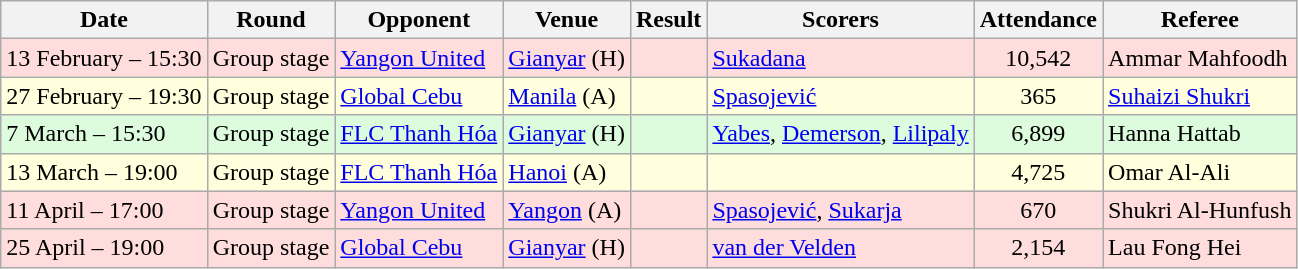<table class="wikitable">
<tr>
<th>Date</th>
<th>Round</th>
<th>Opponent</th>
<th>Venue</th>
<th>Result</th>
<th>Scorers</th>
<th>Attendance</th>
<th>Referee</th>
</tr>
<tr bgcolor = "#FFDDDD">
<td>13 February – 15:30</td>
<td align="center">Group stage</td>
<td> <a href='#'>Yangon United</a></td>
<td><a href='#'>Gianyar</a> (H)</td>
<td></td>
<td><a href='#'>Sukadana</a></td>
<td align="center">10,542</td>
<td> Ammar Mahfoodh</td>
</tr>
<tr bgcolor = "#FFFFDD">
<td>27 February – 19:30</td>
<td align="center">Group stage</td>
<td> <a href='#'>Global Cebu</a></td>
<td><a href='#'>Manila</a> (A)</td>
<td></td>
<td><a href='#'>Spasojević</a></td>
<td align="center">365</td>
<td> <a href='#'>Suhaizi Shukri</a></td>
</tr>
<tr bgcolor = "#DDFCDD">
<td>7 March – 15:30</td>
<td align="center">Group stage</td>
<td> <a href='#'>FLC Thanh Hóa</a></td>
<td><a href='#'>Gianyar</a> (H)</td>
<td></td>
<td><a href='#'>Yabes</a>, <a href='#'>Demerson</a>, <a href='#'>Lilipaly</a></td>
<td align="center">6,899</td>
<td> Hanna Hattab</td>
</tr>
<tr bgcolor = "#FFFFDD">
<td>13 March – 19:00</td>
<td align="center">Group stage</td>
<td> <a href='#'>FLC Thanh Hóa</a></td>
<td><a href='#'>Hanoi</a> (A)</td>
<td></td>
<td></td>
<td align="center">4,725</td>
<td> Omar Al-Ali</td>
</tr>
<tr bgcolor = "#FFDDDD">
<td>11 April – 17:00</td>
<td align="center">Group stage</td>
<td> <a href='#'>Yangon United</a></td>
<td><a href='#'>Yangon</a> (A)</td>
<td></td>
<td><a href='#'>Spasojević</a>, <a href='#'>Sukarja</a></td>
<td align="center">670</td>
<td> Shukri Al-Hunfush</td>
</tr>
<tr bgcolor = "#FFDDDD">
<td>25 April – 19:00</td>
<td align="center">Group stage</td>
<td> <a href='#'>Global Cebu</a></td>
<td><a href='#'>Gianyar</a> (H)</td>
<td></td>
<td><a href='#'>van der Velden</a></td>
<td align="center">2,154</td>
<td> Lau Fong Hei</td>
</tr>
</table>
